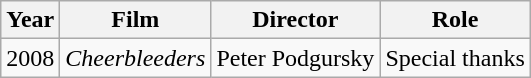<table class="wikitable">
<tr>
<th>Year</th>
<th>Film</th>
<th>Director</th>
<th>Role</th>
</tr>
<tr>
<td>2008</td>
<td><em>Cheerbleeders</em></td>
<td>Peter Podgursky</td>
<td>Special thanks</td>
</tr>
</table>
